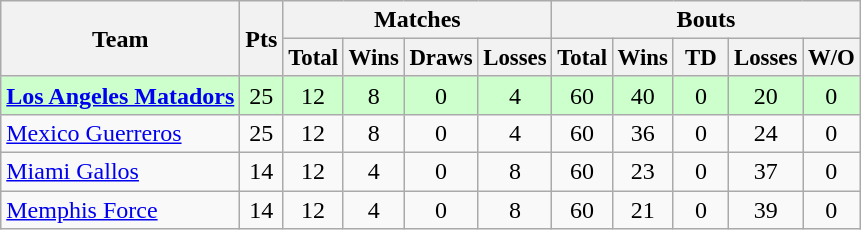<table class="wikitable" style="text-align:center;">
<tr>
<th rowspan=2>Team</th>
<th rowspan=2>Pts</th>
<th colspan=4>Matches</th>
<th colspan=5>Bouts</th>
</tr>
<tr style="font-size:95%">
<th width=20>Total</th>
<th width=30>Wins</th>
<th width=30>Draws</th>
<th width=30>Losses</th>
<th width=20>Total</th>
<th width=30>Wins</th>
<th width=30>TD</th>
<th width=30>Losses</th>
<th>W/O</th>
</tr>
<tr bgcolor="#ccffcc">
<td align=left> <strong><a href='#'>Los Angeles Matadors</a></strong></td>
<td>25</td>
<td>12</td>
<td>8</td>
<td>0</td>
<td>4</td>
<td>60</td>
<td>40</td>
<td>0</td>
<td>20</td>
<td>0</td>
</tr>
<tr>
<td align=left> <a href='#'>Mexico Guerreros</a></td>
<td>25</td>
<td>12</td>
<td>8</td>
<td>0</td>
<td>4</td>
<td>60</td>
<td>36</td>
<td>0</td>
<td>24</td>
<td>0</td>
</tr>
<tr>
<td align=left> <a href='#'>Miami Gallos</a></td>
<td>14</td>
<td>12</td>
<td>4</td>
<td>0</td>
<td>8</td>
<td>60</td>
<td>23</td>
<td>0</td>
<td>37</td>
<td>0</td>
</tr>
<tr>
<td align=left> <a href='#'>Memphis Force</a></td>
<td>14</td>
<td>12</td>
<td>4</td>
<td>0</td>
<td>8</td>
<td>60</td>
<td>21</td>
<td>0</td>
<td>39</td>
<td>0</td>
</tr>
</table>
